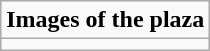<table role="presentation" class="wikitable mw-collapsible mw-collapsed">
<tr>
<td><strong> Images of the plaza </strong></td>
</tr>
<tr>
<td></td>
</tr>
</table>
